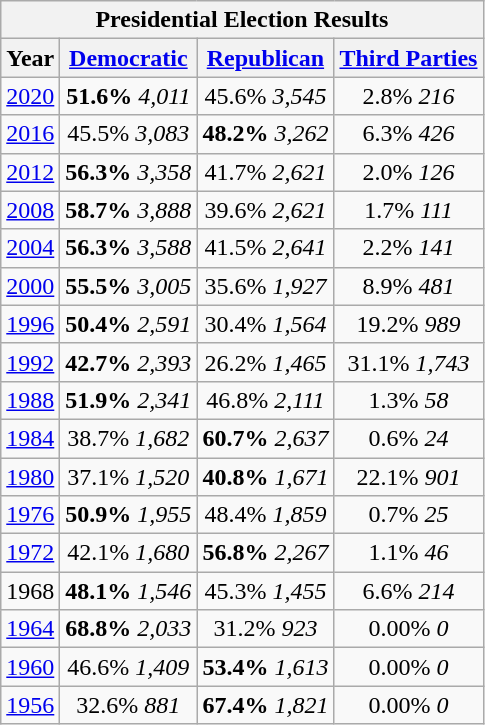<table class="wikitable">
<tr>
<th colspan="4">Presidential Election Results</th>
</tr>
<tr>
<th>Year</th>
<th><a href='#'>Democratic</a></th>
<th><a href='#'>Republican</a></th>
<th><a href='#'>Third Parties</a></th>
</tr>
<tr>
<td align="center" ><a href='#'>2020</a></td>
<td align="center" ><strong>51.6%</strong> <em>4,011</em></td>
<td align="center" >45.6% <em>3,545</em></td>
<td align="center" >2.8% <em>216</em></td>
</tr>
<tr>
<td align="center" ><a href='#'>2016</a></td>
<td align="center" >45.5% <em>3,083</em></td>
<td align="center" ><strong>48.2%</strong> <em>3,262</em></td>
<td align="center" >6.3% <em>426</em></td>
</tr>
<tr>
<td align="center" ><a href='#'>2012</a></td>
<td align="center" ><strong>56.3%</strong> <em>3,358</em></td>
<td align="center" >41.7% <em>2,621</em></td>
<td align="center" >2.0% <em>126</em></td>
</tr>
<tr>
<td align="center" ><a href='#'>2008</a></td>
<td align="center" ><strong>58.7%</strong> <em>3,888</em></td>
<td align="center" >39.6% <em>2,621</em></td>
<td align="center" >1.7% <em>111</em></td>
</tr>
<tr>
<td align="center" ><a href='#'>2004</a></td>
<td align="center" ><strong>56.3%</strong> <em>3,588</em></td>
<td align="center" >41.5% <em>2,641</em></td>
<td align="center" >2.2% <em>141</em></td>
</tr>
<tr>
<td align="center" ><a href='#'>2000</a></td>
<td align="center" ><strong>55.5%</strong> <em>3,005</em></td>
<td align="center" >35.6% <em>1,927</em></td>
<td align="center" >8.9% <em>481</em></td>
</tr>
<tr>
<td align="center" ><a href='#'>1996</a></td>
<td align="center" ><strong>50.4%</strong> <em>2,591</em></td>
<td align="center" >30.4% <em>1,564</em></td>
<td align="center" >19.2% <em>989</em></td>
</tr>
<tr>
<td align="center" ><a href='#'>1992</a></td>
<td align="center" ><strong>42.7%</strong> <em>2,393</em></td>
<td align="center" >26.2% <em>1,465</em></td>
<td align="center" >31.1% <em>1,743</em></td>
</tr>
<tr>
<td align="center" ><a href='#'>1988</a></td>
<td align="center" ><strong>51.9%</strong> <em>2,341</em></td>
<td align="center" >46.8% <em>2,111</em></td>
<td align="center" >1.3% <em>58</em></td>
</tr>
<tr>
<td align="center" ><a href='#'>1984</a></td>
<td align="center" >38.7% <em>1,682</em></td>
<td align="center" ><strong>60.7%</strong> <em>2,637</em></td>
<td align="center" >0.6% <em>24</em></td>
</tr>
<tr>
<td align="center" ><a href='#'>1980</a></td>
<td align="center" >37.1% <em>1,520</em></td>
<td align="center" ><strong>40.8%</strong> <em>1,671</em></td>
<td align="center" >22.1% <em>901</em></td>
</tr>
<tr>
<td align="center" ><a href='#'>1976</a></td>
<td align="center" ><strong>50.9%</strong> <em>1,955</em></td>
<td align="center" >48.4% <em>1,859</em></td>
<td align="center" >0.7% <em>25</em></td>
</tr>
<tr>
<td align="center" ><a href='#'>1972</a></td>
<td align="center" >42.1% <em>1,680</em></td>
<td align="center" ><strong>56.8%</strong> <em>2,267</em></td>
<td align="center" >1.1% <em>46</em></td>
</tr>
<tr>
<td align="center" >1968</td>
<td align="center" ><strong>48.1%</strong> <em>1,546</em></td>
<td align="center" >45.3% <em>1,455</em></td>
<td align="center" >6.6% <em>214</em></td>
</tr>
<tr>
<td align="center" ><a href='#'>1964</a></td>
<td align="center" ><strong>68.8%</strong> <em>2,033</em></td>
<td align="center" >31.2% <em>923</em></td>
<td align="center" >0.00% <em>0</em></td>
</tr>
<tr>
<td align="center" ><a href='#'>1960</a></td>
<td align="center" >46.6% <em>1,409</em></td>
<td align="center" ><strong>53.4%</strong> <em>1,613</em></td>
<td align="center" >0.00% <em>0</em></td>
</tr>
<tr>
<td align="center" ><a href='#'>1956</a></td>
<td align="center" >32.6% <em>881</em></td>
<td align="center" ><strong>67.4%</strong> <em>1,821</em></td>
<td align="center" >0.00% <em>0</em></td>
</tr>
</table>
